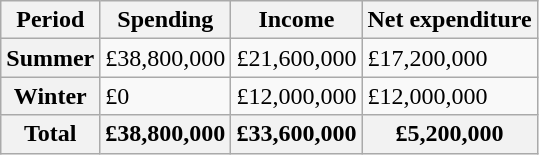<table class="sortable wikitable plainrowheaders" style="text-align:center; text-align:left">
<tr>
<th scope="col">Period</th>
<th scope="col">Spending</th>
<th scope="col">Income</th>
<th scope="col">Net expenditure</th>
</tr>
<tr>
<th scope=row>Summer</th>
<td> £38,800,000</td>
<td> £21,600,000</td>
<td> £17,200,000</td>
</tr>
<tr>
<th scope=row>Winter</th>
<td> £0</td>
<td> £12,000,000</td>
<td> £12,000,000</td>
</tr>
<tr>
<th scope=row><strong>Total</strong></th>
<th> £38,800,000</th>
<th> £33,600,000</th>
<th> £5,200,000</th>
</tr>
</table>
